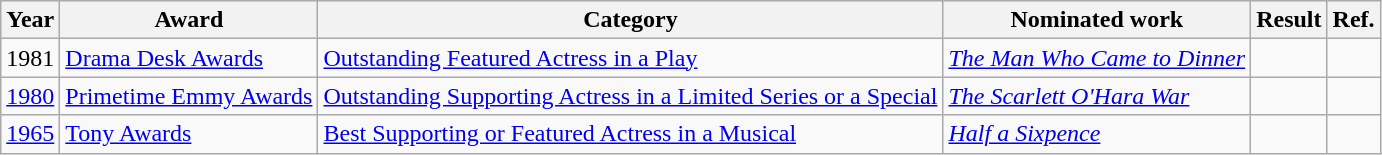<table class="wikitable">
<tr>
<th>Year</th>
<th>Award</th>
<th>Category</th>
<th>Nominated work</th>
<th>Result</th>
<th>Ref.</th>
</tr>
<tr>
<td>1981</td>
<td><a href='#'>Drama Desk Awards</a></td>
<td><a href='#'>Outstanding Featured Actress in a Play</a></td>
<td><em><a href='#'>The Man Who Came to Dinner</a></em></td>
<td></td>
<td align="center"></td>
</tr>
<tr>
<td><a href='#'>1980</a></td>
<td><a href='#'>Primetime Emmy Awards</a></td>
<td><a href='#'>Outstanding Supporting Actress in a Limited Series or a Special</a></td>
<td><em><a href='#'>The Scarlett O'Hara War</a></em></td>
<td></td>
<td align="center"></td>
</tr>
<tr>
<td><a href='#'>1965</a></td>
<td><a href='#'>Tony Awards</a></td>
<td><a href='#'>Best Supporting or Featured Actress in a Musical</a></td>
<td><em><a href='#'>Half a Sixpence</a></em></td>
<td></td>
<td align="center"></td>
</tr>
</table>
